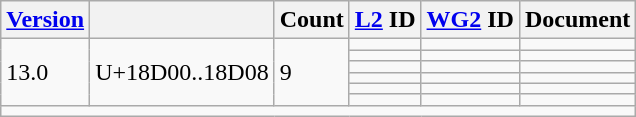<table class="wikitable sticky-header">
<tr>
<th><a href='#'>Version</a></th>
<th></th>
<th>Count</th>
<th><a href='#'>L2</a> ID</th>
<th><a href='#'>WG2</a> ID</th>
<th>Document</th>
</tr>
<tr>
<td rowspan="6">13.0</td>
<td rowspan="6">U+18D00..18D08</td>
<td rowspan="6">9</td>
<td></td>
<td></td>
<td></td>
</tr>
<tr>
<td></td>
<td></td>
<td></td>
</tr>
<tr>
<td></td>
<td></td>
<td></td>
</tr>
<tr>
<td></td>
<td></td>
<td></td>
</tr>
<tr>
<td></td>
<td></td>
<td></td>
</tr>
<tr>
<td></td>
<td></td>
<td></td>
</tr>
<tr class="sortbottom">
<td colspan="6"></td>
</tr>
</table>
